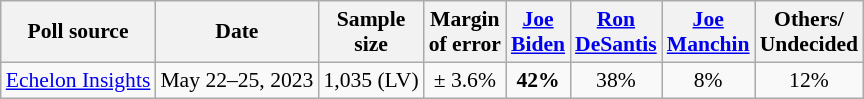<table class="wikitable sortable mw-datatable" style="text-align:center;font-size:90%;line-height:17px">
<tr>
<th>Poll source</th>
<th>Date</th>
<th>Sample<br>size</th>
<th>Margin<br>of error</th>
<th class="unsortable"><a href='#'>Joe<br>Biden</a><br><small></small></th>
<th class="unsortable"><a href='#'>Ron<br>DeSantis</a><br><small></small></th>
<th class="unsortable"><a href='#'>Joe<br>Manchin</a><br><small></small></th>
<th class="unsortable">Others/<br>Undecided</th>
</tr>
<tr>
<td><a href='#'>Echelon Insights</a></td>
<td data-sort-value="2023-05-15">May 22–25, 2023</td>
<td>1,035 (LV)</td>
<td>± 3.6%</td>
<td><strong>42%</strong></td>
<td>38%</td>
<td>8%</td>
<td>12%</td>
</tr>
</table>
